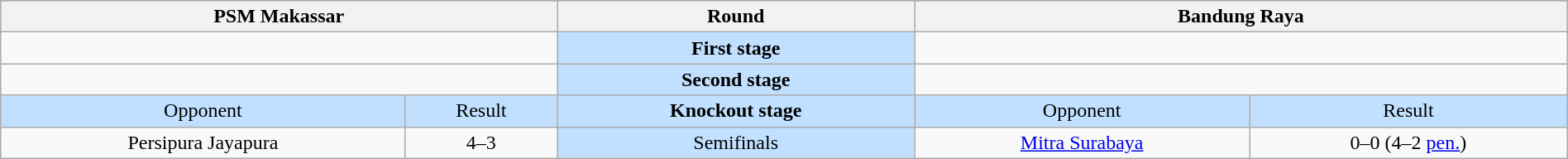<table class="wikitable" width="100%" style="text-align:center">
<tr valign=top bgcolor=#c1e0ff>
<th colspan="2" style="width:1*">PSM Makassar</th>
<th><strong>Round</strong></th>
<th colspan="2" style="width:1*">Bandung Raya</th>
</tr>
<tr>
<td colspan="2" align="center"><br>
</td>
<td bgcolor=#c1e0ff><strong>First stage</strong></td>
<td colspan="2" align="center"><br></td>
</tr>
<tr>
<td colspan="2" align="center"><br>
</td>
<td bgcolor=#c1e0ff><strong>Second stage</strong></td>
<td colspan="2" align="center"><br>
</td>
</tr>
<tr valign=top bgcolor=#c1e0ff>
<td>Opponent</td>
<td>Result</td>
<td bgcolor="#c1e0ff"><strong>Knockout stage</strong></td>
<td>Opponent</td>
<td>Result</td>
</tr>
<tr>
<td>Persipura Jayapura</td>
<td>4–3</td>
<td bgcolor=#c1e0ff>Semifinals</td>
<td><a href='#'>Mitra Surabaya</a></td>
<td>0–0 (4–2 <a href='#'>pen.</a>)</td>
</tr>
</table>
